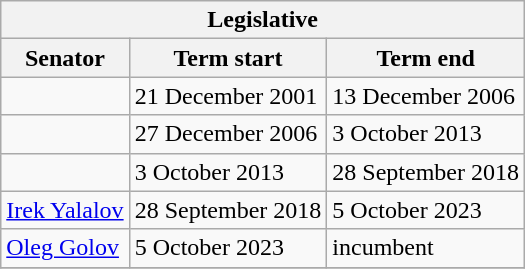<table class="wikitable sortable">
<tr>
<th colspan=3>Legislative</th>
</tr>
<tr>
<th>Senator</th>
<th>Term start</th>
<th>Term end</th>
</tr>
<tr>
<td></td>
<td>21 December 2001</td>
<td>13 December 2006</td>
</tr>
<tr>
<td></td>
<td>27 December 2006</td>
<td>3 October 2013</td>
</tr>
<tr>
<td></td>
<td>3 October 2013</td>
<td>28 September 2018</td>
</tr>
<tr>
<td><a href='#'>Irek Yalalov</a></td>
<td>28 September 2018</td>
<td>5 October 2023</td>
</tr>
<tr>
<td><a href='#'>Oleg Golov</a></td>
<td>5 October 2023</td>
<td>incumbent</td>
</tr>
<tr>
</tr>
</table>
